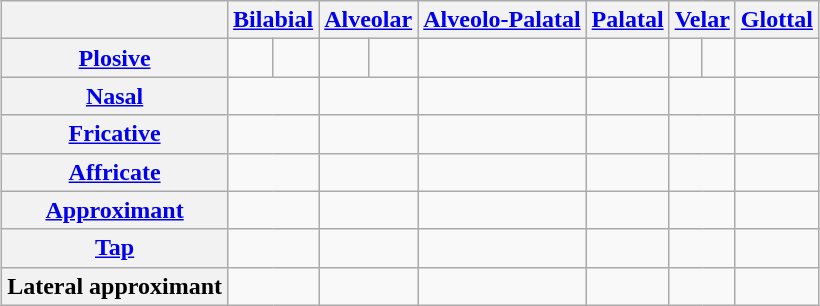<table class="wikitable" style="margin-left: auto; margin-right: auto; border: none;">
<tr>
<th></th>
<th colspan="2"><a href='#'>Bilabial</a></th>
<th colspan="2"><a href='#'>Alveolar</a></th>
<th><a href='#'>Alveolo-Palatal</a></th>
<th><a href='#'>Palatal</a></th>
<th colspan="2"><a href='#'>Velar</a></th>
<th><a href='#'>Glottal</a></th>
</tr>
<tr>
<th><a href='#'>Plosive</a></th>
<td></td>
<td></td>
<td></td>
<td></td>
<td></td>
<td></td>
<td></td>
<td></td>
<td></td>
</tr>
<tr>
<th><a href='#'>Nasal</a></th>
<td colspan="2"></td>
<td colspan="2"></td>
<td></td>
<td></td>
<td colspan="2"></td>
<td></td>
</tr>
<tr>
<th><a href='#'>Fricative</a></th>
<td colspan="2"></td>
<td colspan="2"></td>
<td></td>
<td></td>
<td colspan="2"></td>
<td></td>
</tr>
<tr>
<th><a href='#'>Affricate</a></th>
<td colspan="2"></td>
<td colspan="2"></td>
<td></td>
<td></td>
<td colspan="2"></td>
<td></td>
</tr>
<tr>
<th><a href='#'>Approximant</a></th>
<td colspan="2"></td>
<td colspan="2"></td>
<td></td>
<td></td>
<td colspan="2"></td>
<td></td>
</tr>
<tr>
<th><a href='#'>Tap</a></th>
<td colspan="2"></td>
<td colspan="2"></td>
<td></td>
<td></td>
<td colspan="2"></td>
<td></td>
</tr>
<tr>
<th>Lateral approximant</th>
<td colspan="2"></td>
<td colspan="2"></td>
<td></td>
<td></td>
<td colspan="2"></td>
<td></td>
</tr>
</table>
